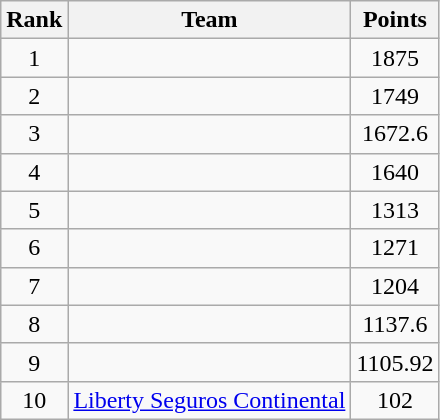<table class="wikitable sortable">
<tr>
<th>Rank</th>
<th>Team</th>
<th>Points</th>
</tr>
<tr>
<td align=center>1</td>
<td></td>
<td align=center>1875</td>
</tr>
<tr>
<td align=center>2</td>
<td></td>
<td align=center>1749</td>
</tr>
<tr>
<td align=center>3</td>
<td></td>
<td align=center>1672.6</td>
</tr>
<tr>
<td align=center>4</td>
<td></td>
<td align=center>1640</td>
</tr>
<tr>
<td align=center>5</td>
<td></td>
<td align=center>1313</td>
</tr>
<tr>
<td align=center>6</td>
<td></td>
<td align=center>1271</td>
</tr>
<tr>
<td align=center>7</td>
<td></td>
<td align=center>1204</td>
</tr>
<tr>
<td align=center>8</td>
<td></td>
<td align=center>1137.6</td>
</tr>
<tr>
<td align=center>9</td>
<td></td>
<td align=center>1105.92</td>
</tr>
<tr>
<td align=center>10</td>
<td><a href='#'>Liberty Seguros Continental</a></td>
<td align=center>102</td>
</tr>
</table>
